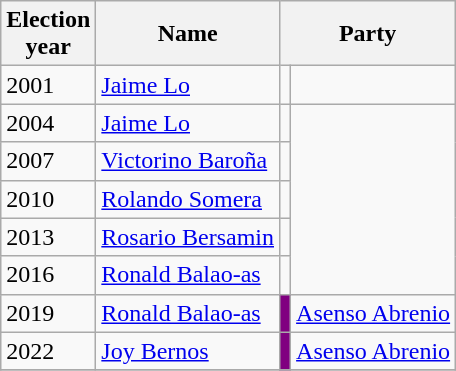<table class=wikitable>
<tr>
<th>Election<br>year</th>
<th>Name</th>
<th colspan=2>Party</th>
</tr>
<tr>
<td>2001</td>
<td><a href='#'>Jaime Lo</a></td>
<td></td>
<td></td>
</tr>
<tr>
<td>2004</td>
<td><a href='#'>Jaime Lo</a></td>
<td></td>
</tr>
<tr>
<td>2007</td>
<td><a href='#'>Victorino Baroña</a></td>
<td></td>
</tr>
<tr>
<td>2010</td>
<td><a href='#'>Rolando Somera</a></td>
<td></td>
</tr>
<tr>
<td>2013</td>
<td><a href='#'>Rosario Bersamin</a></td>
<td></td>
</tr>
<tr>
<td>2016</td>
<td><a href='#'>Ronald Balao-as</a></td>
<td></td>
</tr>
<tr>
<td>2019</td>
<td><a href='#'>Ronald Balao-as</a></td>
<td bgcolor=#800080></td>
<td><a href='#'>Asenso Abrenio</a></td>
</tr>
<tr>
<td>2022</td>
<td><a href='#'>Joy Bernos</a></td>
<td bgcolor=#800080></td>
<td><a href='#'>Asenso Abrenio</a></td>
</tr>
<tr>
</tr>
</table>
